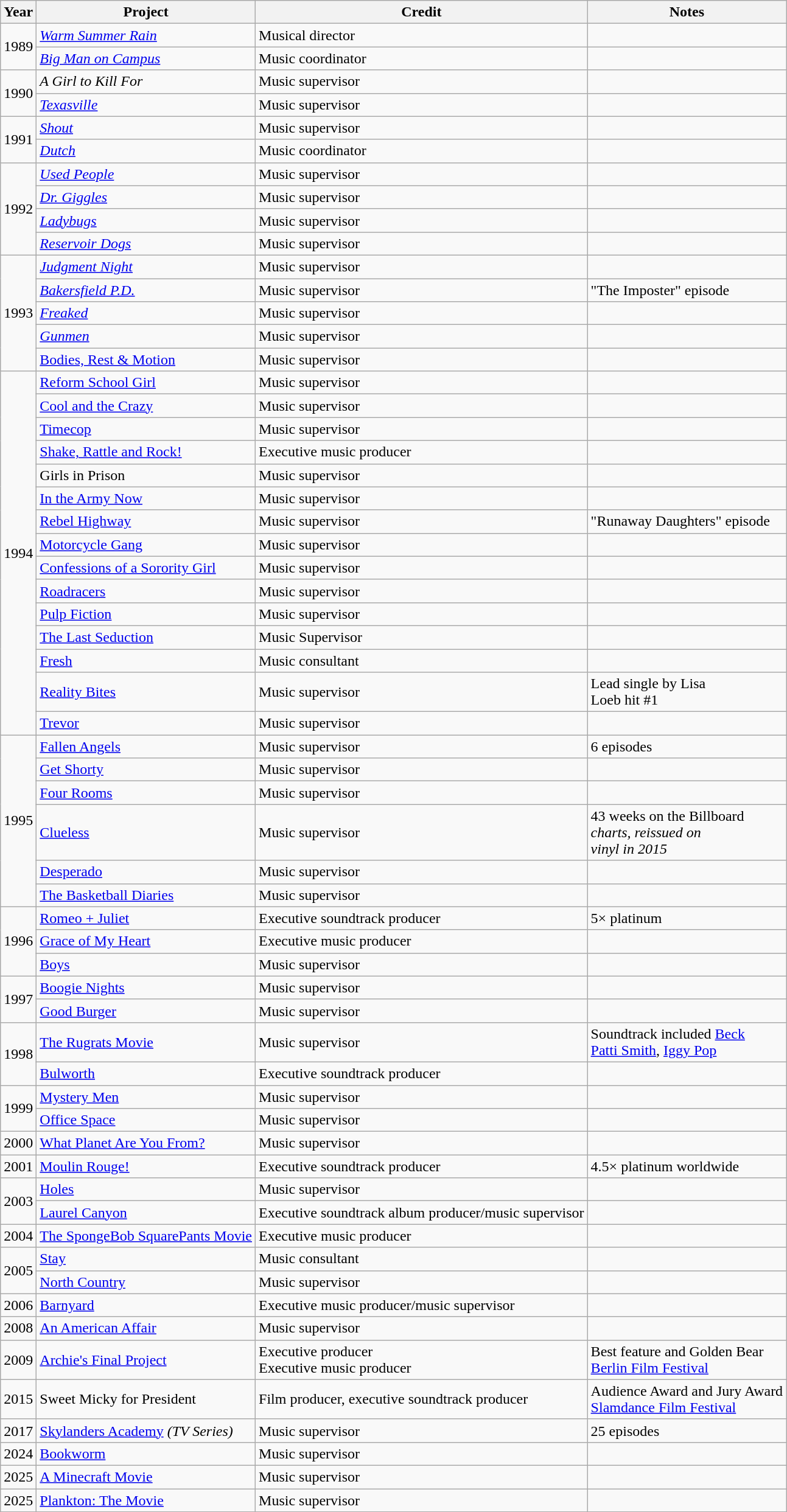<table class="wikitable sortable">
<tr>
<th>Year</th>
<th>Project</th>
<th>Credit</th>
<th>Notes</th>
</tr>
<tr>
<td rowspan="2">1989</td>
<td><em><a href='#'>Warm Summer Rain</a></em></td>
<td>Musical director</td>
<td></td>
</tr>
<tr>
<td><em><a href='#'>Big Man on Campus</a></em></td>
<td>Music coordinator</td>
<td></td>
</tr>
<tr>
<td rowspan="2">1990</td>
<td><em>A Girl to Kill For</em></td>
<td>Music supervisor</td>
<td></td>
</tr>
<tr>
<td><em><a href='#'>Texasville</a></em></td>
<td>Music supervisor</td>
<td></td>
</tr>
<tr>
<td rowspan="2">1991</td>
<td><em><a href='#'>Shout</a></em></td>
<td>Music supervisor</td>
<td></td>
</tr>
<tr>
<td><em><a href='#'>Dutch</a></em></td>
<td>Music coordinator</td>
<td></td>
</tr>
<tr>
<td rowspan="4">1992</td>
<td><em><a href='#'>Used People</a></em></td>
<td>Music supervisor</td>
<td></td>
</tr>
<tr>
<td><em><a href='#'>Dr. Giggles</a></em></td>
<td>Music supervisor</td>
<td></td>
</tr>
<tr>
<td><em><a href='#'>Ladybugs</a></em></td>
<td>Music supervisor</td>
<td></td>
</tr>
<tr>
<td><em><a href='#'>Reservoir Dogs</a></em></td>
<td>Music supervisor</td>
<td></td>
</tr>
<tr>
<td rowspan="5">1993</td>
<td><em><a href='#'>Judgment Night</a></em></td>
<td>Music supervisor</td>
<td></td>
</tr>
<tr>
<td><em><a href='#'>Bakersfield P.D.</a></em></td>
<td>Music supervisor</td>
<td>"The Imposter" episode</td>
</tr>
<tr>
<td><em><a href='#'>Freaked</a></em></td>
<td>Music supervisor</td>
<td></td>
</tr>
<tr>
<td><em><a href='#'>Gunmen</a><strong></td>
<td>Music supervisor</td>
<td></td>
</tr>
<tr>
<td></em><a href='#'>Bodies, Rest & Motion</a><em></td>
<td>Music supervisor</td>
<td></td>
</tr>
<tr>
<td rowspan="15">1994</td>
<td></em><a href='#'>Reform School Girl</a><em></td>
<td>Music supervisor</td>
<td></td>
</tr>
<tr>
<td></em><a href='#'>Cool and the Crazy</a><em></td>
<td>Music supervisor</td>
<td></td>
</tr>
<tr>
<td></em><a href='#'>Timecop</a><em></td>
<td>Music supervisor</td>
<td></td>
</tr>
<tr>
<td></em><a href='#'>Shake, Rattle and Rock!</a><em></td>
<td>Executive music producer</td>
<td></td>
</tr>
<tr>
<td></em>Girls in Prison<em></td>
<td>Music supervisor</td>
<td></td>
</tr>
<tr>
<td></em><a href='#'>In the Army Now</a><em></td>
<td>Music supervisor</td>
<td></td>
</tr>
<tr>
<td></em><a href='#'>Rebel Highway</a><em></td>
<td>Music supervisor</td>
<td>"Runaway Daughters" episode</td>
</tr>
<tr>
<td></em><a href='#'>Motorcycle Gang</a><em></td>
<td>Music supervisor</td>
<td></td>
</tr>
<tr>
<td></em><a href='#'>Confessions of a Sorority Girl</a><em></td>
<td>Music supervisor</td>
<td></td>
</tr>
<tr>
<td></em><a href='#'>Roadracers</a><em></td>
<td>Music supervisor</td>
<td></td>
</tr>
<tr>
<td></em><a href='#'>Pulp Fiction</a><em></td>
<td>Music supervisor</td>
<td></td>
</tr>
<tr>
<td></em><a href='#'>The Last Seduction</a><em></td>
<td>Music Supervisor</td>
<td></td>
</tr>
<tr>
<td></em><a href='#'>Fresh</a><em></td>
<td>Music consultant</td>
<td></td>
</tr>
<tr>
<td></em><a href='#'>Reality Bites</a><em></td>
<td>Music supervisor</td>
<td>Lead single by Lisa<br>Loeb hit #1</td>
</tr>
<tr>
<td></em><a href='#'>Trevor</a><em></td>
<td>Music supervisor</td>
<td></td>
</tr>
<tr>
<td rowspan="6">1995</td>
<td></em><a href='#'>Fallen Angels</a><em></td>
<td>Music supervisor</td>
<td>6 episodes</td>
</tr>
<tr>
<td></em><a href='#'>Get Shorty</a><em></td>
<td>Music supervisor</td>
<td></td>
</tr>
<tr>
<td></em><a href='#'>Four Rooms</a><em></td>
<td>Music supervisor</td>
<td></td>
</tr>
<tr>
<td></em><a href='#'>Clueless</a><em></td>
<td>Music supervisor</td>
<td>43 weeks on the </em>Billboard<em><br> charts, reissued on <br>vinyl in 2015</td>
</tr>
<tr>
<td></em><a href='#'>Desperado</a><em></td>
<td>Music supervisor</td>
<td></td>
</tr>
<tr>
<td></em><a href='#'>The Basketball Diaries</a><em></td>
<td>Music supervisor</td>
<td></td>
</tr>
<tr>
<td rowspan="3">1996</td>
<td></em><a href='#'>Romeo + Juliet</a><em></td>
<td>Executive soundtrack producer</td>
<td>5× platinum</td>
</tr>
<tr>
<td></em><a href='#'>Grace of My Heart</a><em></td>
<td>Executive music producer</td>
<td></td>
</tr>
<tr>
<td></em><a href='#'>Boys</a><em></td>
<td>Music supervisor</td>
<td></td>
</tr>
<tr>
<td rowspan="2">1997</td>
<td></em><a href='#'>Boogie Nights</a><em></td>
<td>Music supervisor</td>
<td></td>
</tr>
<tr>
<td></em><a href='#'>Good Burger</a><em></td>
<td>Music supervisor</td>
<td></td>
</tr>
<tr>
<td rowspan="2">1998</td>
<td></em><a href='#'>The Rugrats Movie</a><em></td>
<td>Music supervisor</td>
<td>Soundtrack included <a href='#'>Beck</a><br><a href='#'>Patti Smith</a>, <a href='#'>Iggy Pop</a></td>
</tr>
<tr>
<td></em><a href='#'>Bulworth</a><em></td>
<td>Executive soundtrack producer</td>
<td></td>
</tr>
<tr>
<td rowspan="2">1999</td>
<td></em><a href='#'>Mystery Men</a><em></td>
<td>Music supervisor</td>
<td></td>
</tr>
<tr>
<td></em><a href='#'>Office Space</a><em></td>
<td>Music supervisor</td>
<td></td>
</tr>
<tr>
<td>2000</td>
<td></em><a href='#'>What Planet Are You From?</a><em></td>
<td>Music supervisor</td>
<td></td>
</tr>
<tr>
<td>2001</td>
<td></em><a href='#'>Moulin Rouge!</a><em></td>
<td>Executive soundtrack producer</td>
<td>4.5× platinum worldwide</td>
</tr>
<tr>
<td rowspan="2">2003</td>
<td></em><a href='#'>Holes</a><em></td>
<td>Music supervisor</td>
<td></td>
</tr>
<tr>
<td></em><a href='#'>Laurel Canyon</a><em></td>
<td>Executive soundtrack album producer/music supervisor</td>
<td></td>
</tr>
<tr>
<td>2004</td>
<td></em><a href='#'>The SpongeBob SquarePants Movie</a><em></td>
<td>Executive music producer</td>
<td></td>
</tr>
<tr>
<td rowspan="2">2005</td>
<td></em><a href='#'>Stay</a><em></td>
<td>Music consultant</td>
<td></td>
</tr>
<tr>
<td></em><a href='#'>North Country</a><em></td>
<td>Music supervisor</td>
<td></td>
</tr>
<tr>
<td>2006</td>
<td></em><a href='#'>Barnyard</a><em></td>
<td>Executive music producer/music supervisor</td>
<td></td>
</tr>
<tr>
<td>2008</td>
<td></em><a href='#'>An American Affair</a><em></td>
<td>Music supervisor</td>
<td></td>
</tr>
<tr>
<td>2009</td>
<td></em><a href='#'>Archie's Final Project</a><em></td>
<td>Executive producer<br>Executive music producer</td>
<td>Best feature and Golden Bear<br> <a href='#'>Berlin Film Festival</a></td>
</tr>
<tr>
<td>2015</td>
<td></em>Sweet Micky for President<em></td>
<td>Film producer, executive soundtrack producer</td>
<td>Audience Award and Jury Award <br> <a href='#'>Slamdance Film Festival</a><br></td>
</tr>
<tr>
<td>2017</td>
<td></em><a href='#'>Skylanders Academy</a><em> (TV Series)</td>
<td>Music supervisor</td>
<td>25 episodes</td>
</tr>
<tr>
<td>2024</td>
<td></em><a href='#'>Bookworm</a><em></td>
<td>Music supervisor</td>
<td></td>
</tr>
<tr>
<td>2025</td>
<td></em><a href='#'>A Minecraft Movie</a><em></td>
<td>Music supervisor</td>
<td></td>
</tr>
<tr>
<td>2025</td>
<td></em><a href='#'>Plankton: The Movie</a><em></td>
<td>Music supervisor</td>
<td></td>
</tr>
<tr>
</tr>
</table>
